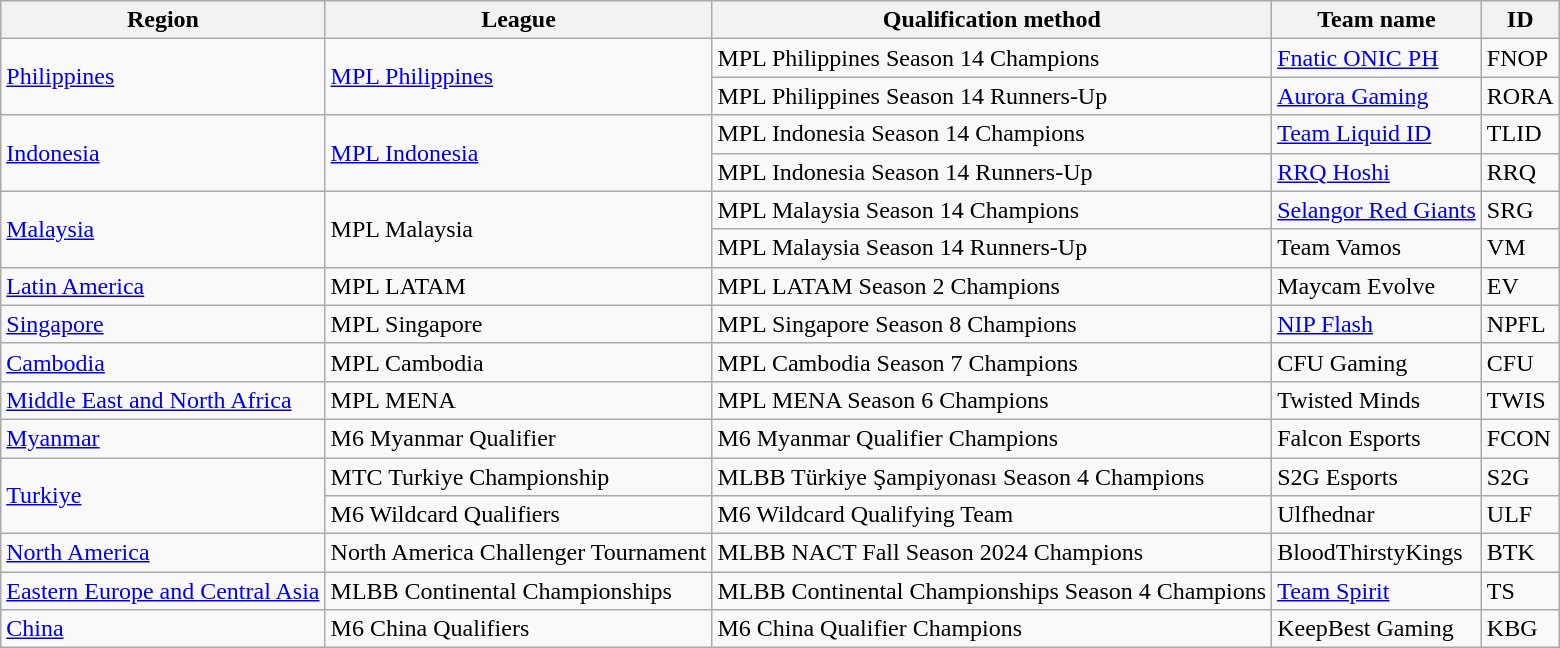<table class="wikitable sortable">
<tr>
<th>Region</th>
<th>League</th>
<th>Qualification method</th>
<th>Team name</th>
<th>ID</th>
</tr>
<tr>
<td rowspan="2"><a href='#'>Philippines</a></td>
<td rowspan="2"><a href='#'>MPL Philippines</a></td>
<td>MPL Philippines Season 14 Champions</td>
<td> <a href='#'>Fnatic ONIC PH</a></td>
<td>FNOP</td>
</tr>
<tr>
<td>MPL Philippines Season 14 Runners-Up</td>
<td> <a href='#'>Aurora Gaming</a></td>
<td>RORA</td>
</tr>
<tr>
<td rowspan="2"><a href='#'>Indonesia</a></td>
<td rowspan="2"><a href='#'>MPL Indonesia</a></td>
<td>MPL Indonesia Season 14 Champions</td>
<td> <a href='#'>Team Liquid ID</a></td>
<td>TLID</td>
</tr>
<tr>
<td>MPL Indonesia Season 14 Runners-Up</td>
<td> <a href='#'>RRQ Hoshi</a></td>
<td>RRQ</td>
</tr>
<tr>
<td rowspan="2"><a href='#'>Malaysia</a></td>
<td rowspan="2">MPL Malaysia</td>
<td>MPL Malaysia Season 14 Champions</td>
<td> <a href='#'>Selangor Red Giants</a></td>
<td>SRG</td>
</tr>
<tr>
<td>MPL Malaysia Season 14 Runners-Up</td>
<td> Team Vamos</td>
<td>VM</td>
</tr>
<tr>
<td><a href='#'>Latin America</a></td>
<td>MPL LATAM</td>
<td>MPL LATAM Season 2 Champions</td>
<td> Maycam Evolve</td>
<td>EV</td>
</tr>
<tr>
<td><a href='#'>Singapore</a></td>
<td>MPL Singapore</td>
<td>MPL Singapore Season 8 Champions</td>
<td> <a href='#'>NIP Flash</a></td>
<td>NPFL</td>
</tr>
<tr>
<td><a href='#'>Cambodia</a></td>
<td>MPL Cambodia</td>
<td>MPL Cambodia Season 7 Champions</td>
<td> CFU Gaming</td>
<td>CFU</td>
</tr>
<tr>
<td><a href='#'>Middle East and North Africa</a></td>
<td>MPL MENA</td>
<td>MPL MENA Season 6 Champions</td>
<td> Twisted Minds</td>
<td>TWIS</td>
</tr>
<tr>
<td><a href='#'>Myanmar</a></td>
<td>M6 Myanmar Qualifier</td>
<td>M6 Myanmar Qualifier Champions</td>
<td> Falcon Esports</td>
<td>FCON</td>
</tr>
<tr>
<td rowspan="2"><a href='#'>Turkiye</a></td>
<td>MTC Turkiye Championship</td>
<td>MLBB Türkiye Şampiyonası Season 4 Champions</td>
<td> S2G Esports</td>
<td>S2G</td>
</tr>
<tr>
<td>M6 Wildcard Qualifiers</td>
<td>M6 Wildcard Qualifying Team</td>
<td> Ulfhednar</td>
<td>ULF</td>
</tr>
<tr>
<td><a href='#'>North America</a></td>
<td>North America Challenger Tournament</td>
<td>MLBB NACT Fall Season 2024 Champions</td>
<td> BloodThirstyKings</td>
<td>BTK</td>
</tr>
<tr>
<td><a href='#'>Eastern Europe and Central Asia</a></td>
<td>MLBB Continental Championships</td>
<td>MLBB Continental Championships Season 4 Champions</td>
<td> <a href='#'>Team Spirit</a></td>
<td>TS</td>
</tr>
<tr>
<td><a href='#'>China</a></td>
<td>M6 China Qualifiers</td>
<td>M6 China Qualifier Champions</td>
<td> KeepBest Gaming</td>
<td>KBG</td>
</tr>
</table>
